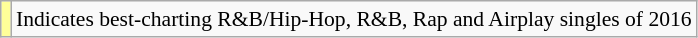<table class="wikitable" style="font-size:90%;">
<tr>
<td style="background-color:#FFFF99"></td>
<td>Indicates best-charting R&B/Hip-Hop, R&B, Rap and Airplay singles of 2016</td>
</tr>
</table>
